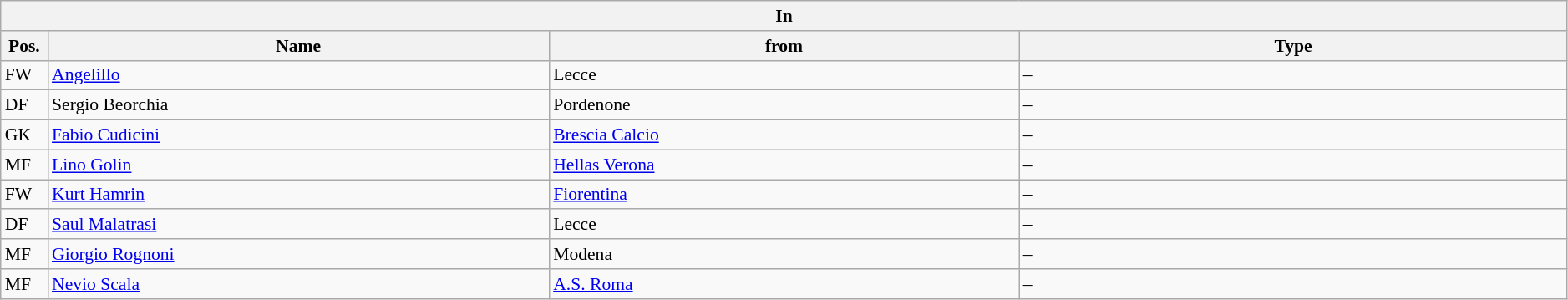<table class="wikitable" style="font-size:90%;width:99%;">
<tr>
<th colspan="4">In</th>
</tr>
<tr>
<th width=3%>Pos.</th>
<th width=32%>Name</th>
<th width=30%>from</th>
<th width=35%>Type</th>
</tr>
<tr>
<td>FW</td>
<td><a href='#'>Angelillo</a></td>
<td>Lecce</td>
<td>–</td>
</tr>
<tr>
<td>DF</td>
<td>Sergio Beorchia</td>
<td>Pordenone</td>
<td>–</td>
</tr>
<tr>
<td>GK</td>
<td><a href='#'>Fabio Cudicini</a></td>
<td><a href='#'>Brescia Calcio</a></td>
<td>–</td>
</tr>
<tr>
<td>MF</td>
<td><a href='#'>Lino Golin</a></td>
<td><a href='#'>Hellas Verona</a></td>
<td>–</td>
</tr>
<tr>
<td>FW</td>
<td><a href='#'>Kurt Hamrin</a></td>
<td><a href='#'>Fiorentina</a></td>
<td>–</td>
</tr>
<tr>
<td>DF</td>
<td><a href='#'>Saul Malatrasi</a></td>
<td>Lecce</td>
<td>–</td>
</tr>
<tr>
<td>MF</td>
<td><a href='#'>Giorgio Rognoni</a></td>
<td>Modena</td>
<td>–</td>
</tr>
<tr>
<td>MF</td>
<td><a href='#'>Nevio Scala</a></td>
<td><a href='#'>A.S. Roma</a></td>
<td>–</td>
</tr>
</table>
